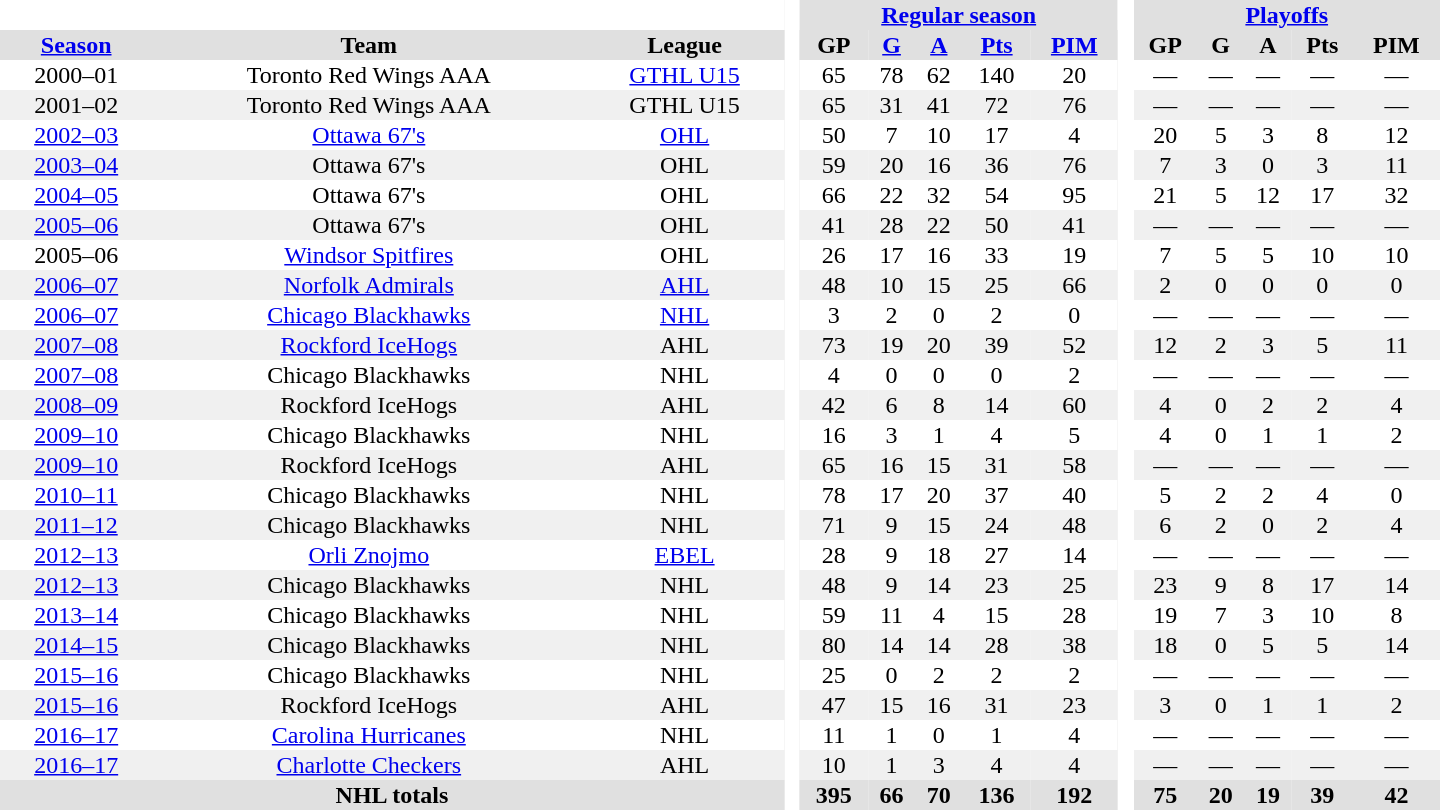<table border="0" cellpadding="1" cellspacing="0" style="text-align:center; width:60em">
<tr bgcolor="#e0e0e0">
<th colspan="3" bgcolor="#ffffff"> </th>
<th rowspan="100" bgcolor="#ffffff"> </th>
<th colspan="5"><a href='#'>Regular season</a></th>
<th rowspan="100" bgcolor="#ffffff"> </th>
<th colspan="5"><a href='#'>Playoffs</a></th>
</tr>
<tr bgcolor="#e0e0e0">
<th><a href='#'>Season</a></th>
<th>Team</th>
<th>League</th>
<th>GP</th>
<th><a href='#'>G</a></th>
<th><a href='#'>A</a></th>
<th><a href='#'>Pts</a></th>
<th><a href='#'>PIM</a></th>
<th>GP</th>
<th>G</th>
<th>A</th>
<th>Pts</th>
<th>PIM</th>
</tr>
<tr>
<td>2000–01</td>
<td>Toronto Red Wings AAA</td>
<td><a href='#'>GTHL U15</a></td>
<td>65</td>
<td>78</td>
<td>62</td>
<td>140</td>
<td>20</td>
<td>—</td>
<td>—</td>
<td>—</td>
<td>—</td>
<td>—</td>
</tr>
<tr bgcolor="#f0f0f0">
<td>2001–02</td>
<td>Toronto Red Wings AAA</td>
<td>GTHL U15</td>
<td>65</td>
<td>31</td>
<td>41</td>
<td>72</td>
<td>76</td>
<td>—</td>
<td>—</td>
<td>—</td>
<td>—</td>
<td>—</td>
</tr>
<tr>
<td><a href='#'>2002–03</a></td>
<td><a href='#'>Ottawa 67's</a></td>
<td><a href='#'>OHL</a></td>
<td>50</td>
<td>7</td>
<td>10</td>
<td>17</td>
<td>4</td>
<td>20</td>
<td>5</td>
<td>3</td>
<td>8</td>
<td>12</td>
</tr>
<tr bgcolor="#f0f0f0">
<td><a href='#'>2003–04</a></td>
<td>Ottawa 67's</td>
<td>OHL</td>
<td>59</td>
<td>20</td>
<td>16</td>
<td>36</td>
<td>76</td>
<td>7</td>
<td>3</td>
<td>0</td>
<td>3</td>
<td>11</td>
</tr>
<tr>
<td><a href='#'>2004–05</a></td>
<td>Ottawa 67's</td>
<td>OHL</td>
<td>66</td>
<td>22</td>
<td>32</td>
<td>54</td>
<td>95</td>
<td>21</td>
<td>5</td>
<td>12</td>
<td>17</td>
<td>32</td>
</tr>
<tr bgcolor="#f0f0f0">
<td><a href='#'>2005–06</a></td>
<td>Ottawa 67's</td>
<td>OHL</td>
<td>41</td>
<td>28</td>
<td>22</td>
<td>50</td>
<td>41</td>
<td>—</td>
<td>—</td>
<td>—</td>
<td>—</td>
<td>—</td>
</tr>
<tr>
<td>2005–06</td>
<td><a href='#'>Windsor Spitfires</a></td>
<td>OHL</td>
<td>26</td>
<td>17</td>
<td>16</td>
<td>33</td>
<td>19</td>
<td>7</td>
<td>5</td>
<td>5</td>
<td>10</td>
<td>10</td>
</tr>
<tr bgcolor="#f0f0f0">
<td><a href='#'>2006–07</a></td>
<td><a href='#'>Norfolk Admirals</a></td>
<td><a href='#'>AHL</a></td>
<td>48</td>
<td>10</td>
<td>15</td>
<td>25</td>
<td>66</td>
<td>2</td>
<td>0</td>
<td>0</td>
<td>0</td>
<td>0</td>
</tr>
<tr>
<td><a href='#'>2006–07</a></td>
<td><a href='#'>Chicago Blackhawks</a></td>
<td><a href='#'>NHL</a></td>
<td>3</td>
<td>2</td>
<td>0</td>
<td>2</td>
<td>0</td>
<td>—</td>
<td>—</td>
<td>—</td>
<td>—</td>
<td>—</td>
</tr>
<tr bgcolor="#f0f0f0">
<td><a href='#'>2007–08</a></td>
<td><a href='#'>Rockford IceHogs</a></td>
<td>AHL</td>
<td>73</td>
<td>19</td>
<td>20</td>
<td>39</td>
<td>52</td>
<td>12</td>
<td>2</td>
<td>3</td>
<td>5</td>
<td>11</td>
</tr>
<tr>
<td><a href='#'>2007–08</a></td>
<td>Chicago Blackhawks</td>
<td>NHL</td>
<td>4</td>
<td>0</td>
<td>0</td>
<td>0</td>
<td>2</td>
<td>—</td>
<td>—</td>
<td>—</td>
<td>—</td>
<td>—</td>
</tr>
<tr bgcolor="#f0f0f0">
<td><a href='#'>2008–09</a></td>
<td>Rockford IceHogs</td>
<td>AHL</td>
<td>42</td>
<td>6</td>
<td>8</td>
<td>14</td>
<td>60</td>
<td>4</td>
<td>0</td>
<td>2</td>
<td>2</td>
<td>4</td>
</tr>
<tr>
<td><a href='#'>2009–10</a></td>
<td>Chicago Blackhawks</td>
<td>NHL</td>
<td>16</td>
<td>3</td>
<td>1</td>
<td>4</td>
<td>5</td>
<td>4</td>
<td>0</td>
<td>1</td>
<td>1</td>
<td>2</td>
</tr>
<tr bgcolor="#f0f0f0">
<td><a href='#'>2009–10</a></td>
<td>Rockford IceHogs</td>
<td>AHL</td>
<td>65</td>
<td>16</td>
<td>15</td>
<td>31</td>
<td>58</td>
<td>—</td>
<td>—</td>
<td>—</td>
<td>—</td>
<td>—</td>
</tr>
<tr>
<td><a href='#'>2010–11</a></td>
<td>Chicago Blackhawks</td>
<td>NHL</td>
<td>78</td>
<td>17</td>
<td>20</td>
<td>37</td>
<td>40</td>
<td>5</td>
<td>2</td>
<td>2</td>
<td>4</td>
<td>0</td>
</tr>
<tr bgcolor="#f0f0f0">
<td><a href='#'>2011–12</a></td>
<td>Chicago Blackhawks</td>
<td>NHL</td>
<td>71</td>
<td>9</td>
<td>15</td>
<td>24</td>
<td>48</td>
<td>6</td>
<td>2</td>
<td>0</td>
<td>2</td>
<td>4</td>
</tr>
<tr>
<td><a href='#'>2012–13</a></td>
<td><a href='#'>Orli Znojmo</a></td>
<td><a href='#'>EBEL</a></td>
<td>28</td>
<td>9</td>
<td>18</td>
<td>27</td>
<td>14</td>
<td>—</td>
<td>—</td>
<td>—</td>
<td>—</td>
<td>—</td>
</tr>
<tr bgcolor="#f0f0f0">
<td><a href='#'>2012–13</a></td>
<td>Chicago Blackhawks</td>
<td>NHL</td>
<td>48</td>
<td>9</td>
<td>14</td>
<td>23</td>
<td>25</td>
<td>23</td>
<td>9</td>
<td>8</td>
<td>17</td>
<td>14</td>
</tr>
<tr>
<td><a href='#'>2013–14</a></td>
<td>Chicago Blackhawks</td>
<td>NHL</td>
<td>59</td>
<td>11</td>
<td>4</td>
<td>15</td>
<td>28</td>
<td>19</td>
<td>7</td>
<td>3</td>
<td>10</td>
<td>8</td>
</tr>
<tr bgcolor="#f0f0f0">
<td><a href='#'>2014–15</a></td>
<td>Chicago Blackhawks</td>
<td>NHL</td>
<td>80</td>
<td>14</td>
<td>14</td>
<td>28</td>
<td>38</td>
<td>18</td>
<td>0</td>
<td>5</td>
<td>5</td>
<td>14</td>
</tr>
<tr>
<td><a href='#'>2015–16</a></td>
<td>Chicago Blackhawks</td>
<td>NHL</td>
<td>25</td>
<td>0</td>
<td>2</td>
<td>2</td>
<td>2</td>
<td>—</td>
<td>—</td>
<td>—</td>
<td>—</td>
<td>—</td>
</tr>
<tr bgcolor="#f0f0f0">
<td><a href='#'>2015–16</a></td>
<td>Rockford IceHogs</td>
<td>AHL</td>
<td>47</td>
<td>15</td>
<td>16</td>
<td>31</td>
<td>23</td>
<td>3</td>
<td>0</td>
<td>1</td>
<td>1</td>
<td>2</td>
</tr>
<tr>
<td><a href='#'>2016–17</a></td>
<td><a href='#'>Carolina Hurricanes</a></td>
<td>NHL</td>
<td>11</td>
<td>1</td>
<td>0</td>
<td>1</td>
<td>4</td>
<td>—</td>
<td>—</td>
<td>—</td>
<td>—</td>
<td>—</td>
</tr>
<tr bgcolor="#f0f0f0">
<td><a href='#'>2016–17</a></td>
<td><a href='#'>Charlotte Checkers</a></td>
<td>AHL</td>
<td>10</td>
<td>1</td>
<td>3</td>
<td>4</td>
<td>4</td>
<td>—</td>
<td>—</td>
<td>—</td>
<td>—</td>
<td>—</td>
</tr>
<tr bgcolor="#e0e0e0">
<th colspan="3">NHL totals</th>
<th>395</th>
<th>66</th>
<th>70</th>
<th>136</th>
<th>192</th>
<th>75</th>
<th>20</th>
<th>19</th>
<th>39</th>
<th>42</th>
</tr>
</table>
